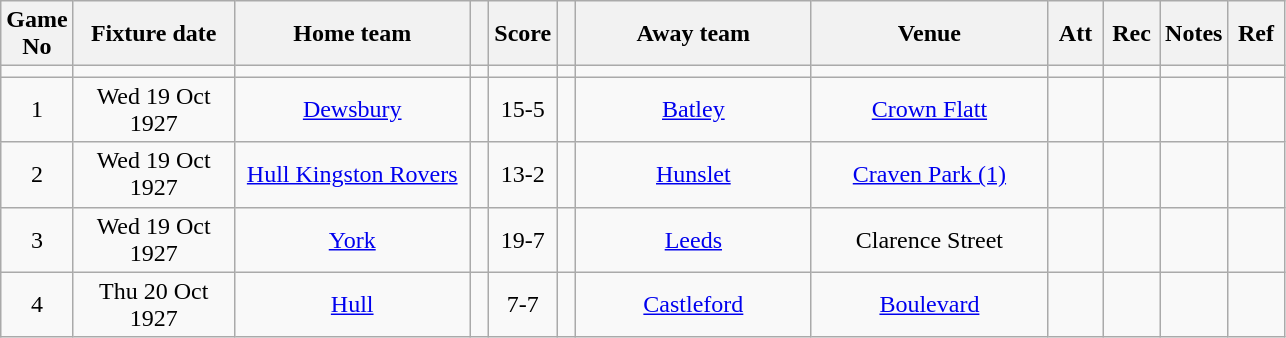<table class="wikitable" style="text-align:center;">
<tr>
<th width=20 abbr="No">Game No</th>
<th width=100 abbr="Date">Fixture date</th>
<th width=150 abbr="Home team">Home team</th>
<th width=5 abbr="space"></th>
<th width=20 abbr="Score">Score</th>
<th width=5 abbr="space"></th>
<th width=150 abbr="Away team">Away team</th>
<th width=150 abbr="Venue">Venue</th>
<th width=30 abbr="Att">Att</th>
<th width=30 abbr="Rec">Rec</th>
<th width=20 abbr="Notes">Notes</th>
<th width=30 abbr="Ref">Ref</th>
</tr>
<tr>
<td></td>
<td></td>
<td></td>
<td></td>
<td></td>
<td></td>
<td></td>
<td></td>
<td></td>
<td></td>
<td></td>
</tr>
<tr>
<td>1</td>
<td>Wed 19 Oct 1927</td>
<td><a href='#'>Dewsbury</a></td>
<td></td>
<td>15-5</td>
<td></td>
<td><a href='#'>Batley</a></td>
<td><a href='#'>Crown Flatt</a></td>
<td></td>
<td></td>
<td></td>
<td></td>
</tr>
<tr>
<td>2</td>
<td>Wed 19 Oct 1927</td>
<td><a href='#'>Hull Kingston Rovers</a></td>
<td></td>
<td>13-2</td>
<td></td>
<td><a href='#'>Hunslet</a></td>
<td><a href='#'>Craven Park (1)</a></td>
<td></td>
<td></td>
<td></td>
<td></td>
</tr>
<tr>
<td>3</td>
<td>Wed 19 Oct 1927</td>
<td><a href='#'>York</a></td>
<td></td>
<td>19-7</td>
<td></td>
<td><a href='#'>Leeds</a></td>
<td>Clarence Street</td>
<td></td>
<td></td>
<td></td>
<td></td>
</tr>
<tr>
<td>4</td>
<td>Thu 20 Oct 1927</td>
<td><a href='#'>Hull</a></td>
<td></td>
<td>7-7</td>
<td></td>
<td><a href='#'>Castleford</a></td>
<td><a href='#'>Boulevard</a></td>
<td></td>
<td></td>
<td></td>
<td></td>
</tr>
</table>
